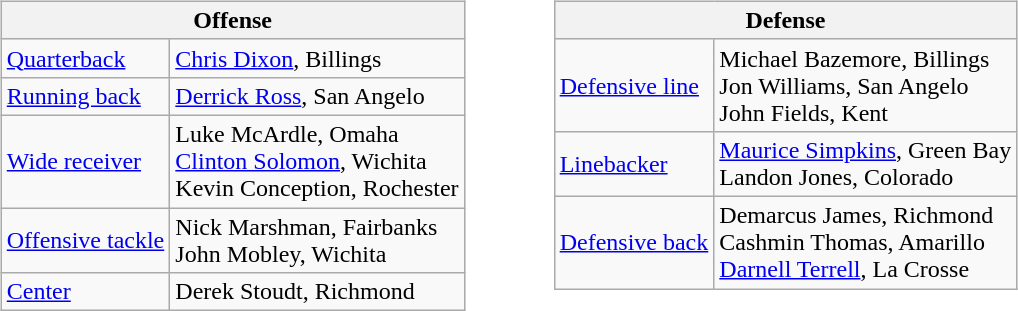<table border=0>
<tr valign="top">
<td><br><table class="wikitable">
<tr>
<th colspan="2">Offense</th>
</tr>
<tr>
<td><a href='#'>Quarterback</a></td>
<td><a href='#'>Chris Dixon</a>, Billings</td>
</tr>
<tr>
<td><a href='#'>Running back</a></td>
<td><a href='#'>Derrick Ross</a>, San Angelo</td>
</tr>
<tr>
<td><a href='#'>Wide receiver</a></td>
<td>Luke McArdle, Omaha<br><a href='#'>Clinton Solomon</a>, Wichita<br>Kevin Conception, Rochester</td>
</tr>
<tr>
<td><a href='#'>Offensive tackle</a></td>
<td>Nick Marshman, Fairbanks<br>John Mobley, Wichita</td>
</tr>
<tr>
<td><a href='#'>Center</a></td>
<td>Derek Stoudt, Richmond</td>
</tr>
</table>
</td>
<td style="padding-left:40px;"><br><table class="wikitable">
<tr>
<th colspan="2">Defense</th>
</tr>
<tr>
<td><a href='#'>Defensive line</a></td>
<td>Michael Bazemore, Billings<br>Jon Williams, San Angelo<br>John Fields, Kent</td>
</tr>
<tr>
<td><a href='#'>Linebacker</a></td>
<td><a href='#'>Maurice Simpkins</a>, Green Bay<br>Landon Jones, Colorado</td>
</tr>
<tr>
<td><a href='#'>Defensive back</a></td>
<td>Demarcus James, Richmond<br>Cashmin Thomas, Amarillo<br><a href='#'>Darnell Terrell</a>, La Crosse</td>
</tr>
</table>
</td>
</tr>
</table>
